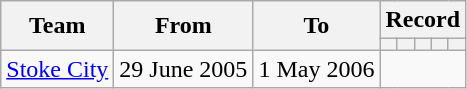<table class=wikitable style="text-align: center">
<tr>
<th rowspan="2">Team</th>
<th rowspan="2">From</th>
<th rowspan="2">To</th>
<th colspan="5">Record</th>
</tr>
<tr>
<th></th>
<th></th>
<th></th>
<th></th>
<th></th>
</tr>
<tr>
<td align=left><a href='#'>Stoke City</a></td>
<td align=left>29 June 2005</td>
<td align=left>1 May 2006<br></td>
</tr>
</table>
